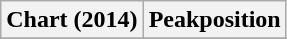<table class="wikitable plainrowheaders" style="text-align:center">
<tr>
<th scope="col">Chart (2014)</th>
<th scope="col">Peakposition</th>
</tr>
<tr>
</tr>
</table>
